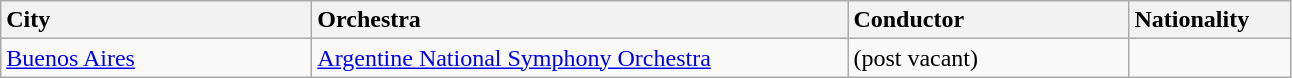<table class="wikitable">
<tr>
<td style="width: 200px; background: #f2f2f2"><strong>City</strong></td>
<td style="width: 350px; background: #f2f2f2"><strong>Orchestra</strong></td>
<td style="width: 180px; background: #f2f2f2"><strong>Conductor</strong></td>
<td style="width: 100px; background: #f2f2f2"><strong>Nationality</strong></td>
</tr>
<tr>
<td><a href='#'>Buenos Aires</a></td>
<td><a href='#'>Argentine National Symphony Orchestra</a></td>
<td>(post vacant)</td>
</tr>
</table>
